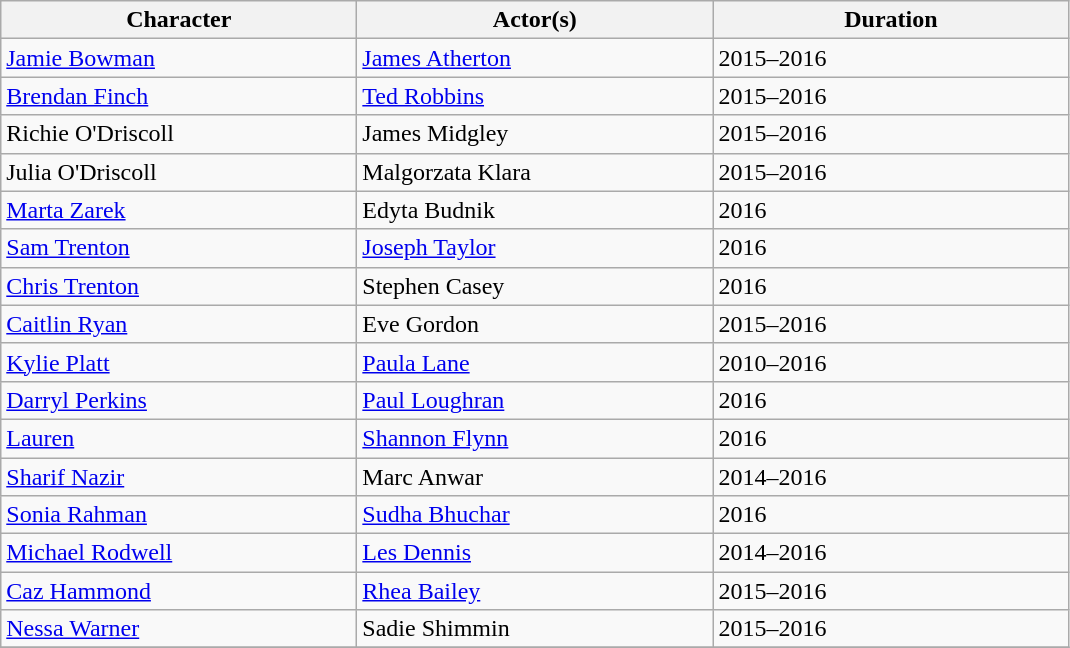<table class="wikitable">
<tr>
<th scope="col" style="width:230px;">Character</th>
<th scope="col" style="width:230px;">Actor(s)</th>
<th scope="col" style="width:230px;">Duration</th>
</tr>
<tr>
<td><a href='#'>Jamie Bowman</a></td>
<td><a href='#'>James Atherton</a></td>
<td>2015–2016</td>
</tr>
<tr>
<td><a href='#'>Brendan Finch</a></td>
<td><a href='#'>Ted Robbins</a></td>
<td>2015–2016</td>
</tr>
<tr>
<td>Richie O'Driscoll</td>
<td>James Midgley</td>
<td>2015–2016</td>
</tr>
<tr>
<td>Julia O'Driscoll</td>
<td>Malgorzata Klara</td>
<td>2015–2016</td>
</tr>
<tr>
<td><a href='#'>Marta Zarek</a></td>
<td>Edyta Budnik</td>
<td>2016</td>
</tr>
<tr>
<td><a href='#'>Sam Trenton</a></td>
<td><a href='#'>Joseph Taylor</a></td>
<td>2016</td>
</tr>
<tr>
<td><a href='#'>Chris Trenton</a></td>
<td>Stephen Casey</td>
<td>2016</td>
</tr>
<tr>
<td><a href='#'>Caitlin Ryan</a></td>
<td>Eve Gordon</td>
<td>2015–2016</td>
</tr>
<tr>
<td><a href='#'>Kylie Platt</a></td>
<td><a href='#'>Paula Lane</a></td>
<td>2010–2016</td>
</tr>
<tr>
<td><a href='#'>Darryl Perkins</a></td>
<td><a href='#'>Paul Loughran</a></td>
<td>2016</td>
</tr>
<tr>
<td><a href='#'>Lauren</a></td>
<td><a href='#'>Shannon Flynn</a></td>
<td>2016</td>
</tr>
<tr>
<td><a href='#'>Sharif Nazir</a></td>
<td>Marc Anwar</td>
<td>2014–2016</td>
</tr>
<tr>
<td><a href='#'>Sonia Rahman</a></td>
<td><a href='#'>Sudha Bhuchar</a></td>
<td>2016</td>
</tr>
<tr>
<td><a href='#'>Michael Rodwell</a></td>
<td><a href='#'>Les Dennis</a></td>
<td>2014–2016</td>
</tr>
<tr>
<td><a href='#'>Caz Hammond</a></td>
<td><a href='#'>Rhea Bailey</a></td>
<td>2015–2016</td>
</tr>
<tr>
<td><a href='#'>Nessa Warner</a></td>
<td>Sadie Shimmin</td>
<td>2015–2016</td>
</tr>
<tr>
</tr>
</table>
